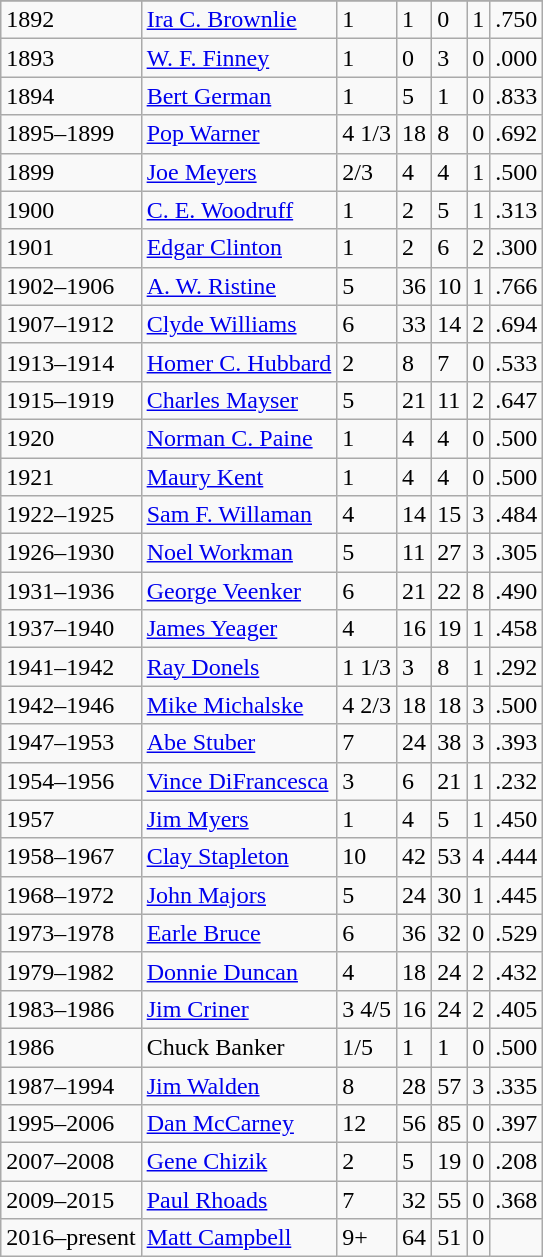<table class="wikitable sortable">
<tr>
</tr>
<tr>
<td>1892</td>
<td><a href='#'>Ira C. Brownlie</a></td>
<td>1</td>
<td>1</td>
<td>0</td>
<td>1</td>
<td>.750</td>
</tr>
<tr>
<td>1893</td>
<td><a href='#'>W. F. Finney</a></td>
<td>1</td>
<td>0</td>
<td>3</td>
<td>0</td>
<td>.000</td>
</tr>
<tr>
<td>1894</td>
<td><a href='#'>Bert German</a></td>
<td>1</td>
<td>5</td>
<td>1</td>
<td>0</td>
<td>.833</td>
</tr>
<tr>
<td>1895–1899</td>
<td><a href='#'>Pop Warner</a></td>
<td>4 1/3</td>
<td>18</td>
<td>8</td>
<td>0</td>
<td>.692</td>
</tr>
<tr>
<td>1899</td>
<td><a href='#'>Joe Meyers</a></td>
<td>2/3</td>
<td>4</td>
<td>4</td>
<td>1</td>
<td>.500</td>
</tr>
<tr>
<td>1900</td>
<td><a href='#'>C. E. Woodruff</a></td>
<td>1</td>
<td>2</td>
<td>5</td>
<td>1</td>
<td>.313</td>
</tr>
<tr>
<td>1901</td>
<td><a href='#'>Edgar Clinton</a></td>
<td>1</td>
<td>2</td>
<td>6</td>
<td>2</td>
<td>.300</td>
</tr>
<tr>
<td>1902–1906</td>
<td><a href='#'>A. W. Ristine</a></td>
<td>5</td>
<td>36</td>
<td>10</td>
<td>1</td>
<td>.766</td>
</tr>
<tr>
<td>1907–1912</td>
<td><a href='#'>Clyde Williams</a></td>
<td>6</td>
<td>33</td>
<td>14</td>
<td>2</td>
<td>.694</td>
</tr>
<tr>
<td>1913–1914</td>
<td><a href='#'>Homer C. Hubbard</a></td>
<td>2</td>
<td>8</td>
<td>7</td>
<td>0</td>
<td>.533</td>
</tr>
<tr>
<td>1915–1919</td>
<td><a href='#'>Charles Mayser</a></td>
<td>5</td>
<td>21</td>
<td>11</td>
<td>2</td>
<td>.647</td>
</tr>
<tr>
<td>1920</td>
<td><a href='#'>Norman C. Paine</a></td>
<td>1</td>
<td>4</td>
<td>4</td>
<td>0</td>
<td>.500</td>
</tr>
<tr>
<td>1921</td>
<td><a href='#'>Maury Kent</a></td>
<td>1</td>
<td>4</td>
<td>4</td>
<td>0</td>
<td>.500</td>
</tr>
<tr>
<td>1922–1925</td>
<td><a href='#'>Sam F. Willaman</a></td>
<td>4</td>
<td>14</td>
<td>15</td>
<td>3</td>
<td>.484</td>
</tr>
<tr>
<td>1926–1930</td>
<td><a href='#'>Noel Workman</a></td>
<td>5</td>
<td>11</td>
<td>27</td>
<td>3</td>
<td>.305</td>
</tr>
<tr>
<td>1931–1936</td>
<td><a href='#'>George Veenker</a></td>
<td>6</td>
<td>21</td>
<td>22</td>
<td>8</td>
<td>.490</td>
</tr>
<tr>
<td>1937–1940</td>
<td><a href='#'>James Yeager</a></td>
<td>4</td>
<td>16</td>
<td>19</td>
<td>1</td>
<td>.458</td>
</tr>
<tr>
<td>1941–1942</td>
<td><a href='#'>Ray Donels</a></td>
<td>1 1/3</td>
<td>3</td>
<td>8</td>
<td>1</td>
<td>.292</td>
</tr>
<tr>
<td>1942–1946</td>
<td><a href='#'>Mike Michalske</a></td>
<td>4 2/3</td>
<td>18</td>
<td>18</td>
<td>3</td>
<td>.500</td>
</tr>
<tr>
<td>1947–1953</td>
<td><a href='#'>Abe Stuber</a></td>
<td>7</td>
<td>24</td>
<td>38</td>
<td>3</td>
<td>.393</td>
</tr>
<tr>
<td>1954–1956</td>
<td><a href='#'>Vince DiFrancesca</a></td>
<td>3</td>
<td>6</td>
<td>21</td>
<td>1</td>
<td>.232</td>
</tr>
<tr>
<td>1957</td>
<td><a href='#'>Jim Myers</a></td>
<td>1</td>
<td>4</td>
<td>5</td>
<td>1</td>
<td>.450</td>
</tr>
<tr>
<td>1958–1967</td>
<td><a href='#'>Clay Stapleton</a></td>
<td>10</td>
<td>42</td>
<td>53</td>
<td>4</td>
<td>.444</td>
</tr>
<tr>
<td>1968–1972</td>
<td><a href='#'>John Majors</a></td>
<td>5</td>
<td>24</td>
<td>30</td>
<td>1</td>
<td>.445</td>
</tr>
<tr>
<td>1973–1978</td>
<td><a href='#'>Earle Bruce</a></td>
<td>6</td>
<td>36</td>
<td>32</td>
<td>0</td>
<td>.529</td>
</tr>
<tr>
<td>1979–1982</td>
<td><a href='#'>Donnie Duncan</a></td>
<td>4</td>
<td>18</td>
<td>24</td>
<td>2</td>
<td>.432</td>
</tr>
<tr>
<td>1983–1986</td>
<td><a href='#'>Jim Criner</a></td>
<td>3 4/5</td>
<td>16</td>
<td>24</td>
<td>2</td>
<td>.405</td>
</tr>
<tr>
<td>1986</td>
<td>Chuck Banker</td>
<td>1/5</td>
<td>1</td>
<td>1</td>
<td>0</td>
<td>.500</td>
</tr>
<tr>
<td>1987–1994</td>
<td><a href='#'>Jim Walden</a></td>
<td>8</td>
<td>28</td>
<td>57</td>
<td>3</td>
<td>.335</td>
</tr>
<tr>
<td>1995–2006</td>
<td><a href='#'>Dan McCarney</a></td>
<td>12</td>
<td>56</td>
<td>85</td>
<td>0</td>
<td>.397</td>
</tr>
<tr>
<td>2007–2008</td>
<td><a href='#'>Gene Chizik</a></td>
<td>2</td>
<td>5</td>
<td>19</td>
<td>0</td>
<td>.208</td>
</tr>
<tr>
<td>2009–2015</td>
<td><a href='#'>Paul Rhoads</a></td>
<td>7</td>
<td>32</td>
<td>55</td>
<td>0</td>
<td>.368</td>
</tr>
<tr>
<td>2016–present</td>
<td><a href='#'>Matt Campbell</a></td>
<td>9+</td>
<td>64</td>
<td>51</td>
<td>0</td>
<td></td>
</tr>
</table>
